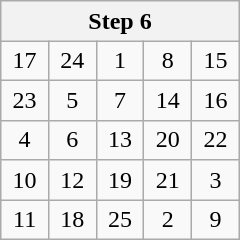<table class="wikitable" style="margin:0.5em auto;text-align:center;width:10em;height:10em;table-layout:fixed;">
<tr>
<th colspan="5">Step 6</th>
</tr>
<tr>
<td>17</td>
<td>24</td>
<td>1</td>
<td>8</td>
<td>15</td>
</tr>
<tr>
<td>23</td>
<td>5</td>
<td>7</td>
<td>14</td>
<td>16</td>
</tr>
<tr>
<td>4</td>
<td>6</td>
<td>13</td>
<td>20</td>
<td>22</td>
</tr>
<tr>
<td>10</td>
<td>12</td>
<td>19</td>
<td>21</td>
<td>3</td>
</tr>
<tr>
<td>11</td>
<td>18</td>
<td>25</td>
<td>2</td>
<td>9</td>
</tr>
</table>
